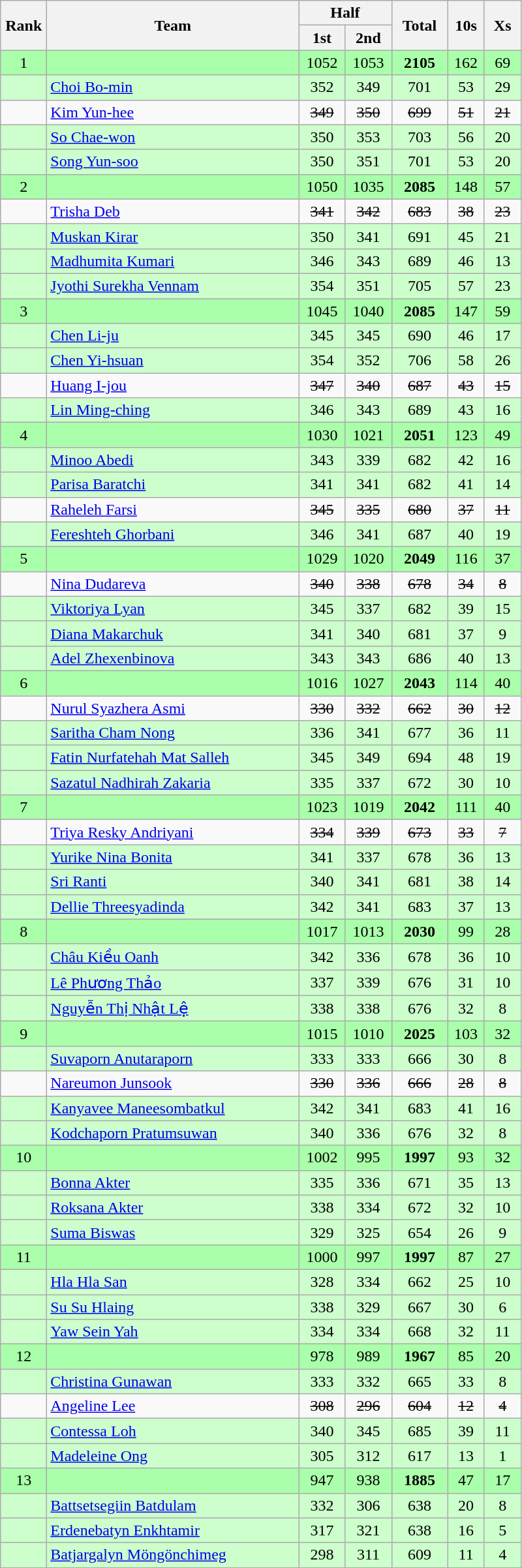<table class="wikitable" style="text-align:center">
<tr>
<th rowspan=2 width=40>Rank</th>
<th rowspan=2 width=250>Team</th>
<th colspan=2>Half</th>
<th rowspan=2 width=50>Total</th>
<th rowspan=2 width=30>10s</th>
<th rowspan=2 width=30>Xs</th>
</tr>
<tr>
<th width=40>1st</th>
<th width=40>2nd</th>
</tr>
<tr bgcolor="aaffaa">
<td>1</td>
<td align=left></td>
<td>1052</td>
<td>1053</td>
<td><strong>2105</strong></td>
<td>162</td>
<td>69</td>
</tr>
<tr bgcolor=ccffcc>
<td></td>
<td align=left><a href='#'>Choi Bo-min</a></td>
<td>352</td>
<td>349</td>
<td>701</td>
<td>53</td>
<td>29</td>
</tr>
<tr>
<td></td>
<td align=left><a href='#'>Kim Yun-hee</a></td>
<td><s>349</s></td>
<td><s>350</s></td>
<td><s>699</s></td>
<td><s>51</s></td>
<td><s>21</s></td>
</tr>
<tr bgcolor=ccffcc>
<td></td>
<td align=left><a href='#'>So Chae-won</a></td>
<td>350</td>
<td>353</td>
<td>703</td>
<td>56</td>
<td>20</td>
</tr>
<tr bgcolor=ccffcc>
<td></td>
<td align=left><a href='#'>Song Yun-soo</a></td>
<td>350</td>
<td>351</td>
<td>701</td>
<td>53</td>
<td>20</td>
</tr>
<tr bgcolor="aaffaa">
<td>2</td>
<td align=left></td>
<td>1050</td>
<td>1035</td>
<td><strong>2085</strong></td>
<td>148</td>
<td>57</td>
</tr>
<tr>
<td></td>
<td align=left><a href='#'>Trisha Deb</a></td>
<td><s>341</s></td>
<td><s>342</s></td>
<td><s>683</s></td>
<td><s>38</s></td>
<td><s>23</s></td>
</tr>
<tr bgcolor=ccffcc>
<td></td>
<td align=left><a href='#'>Muskan Kirar</a></td>
<td>350</td>
<td>341</td>
<td>691</td>
<td>45</td>
<td>21</td>
</tr>
<tr bgcolor=ccffcc>
<td></td>
<td align=left><a href='#'>Madhumita Kumari</a></td>
<td>346</td>
<td>343</td>
<td>689</td>
<td>46</td>
<td>13</td>
</tr>
<tr bgcolor=ccffcc>
<td></td>
<td align=left><a href='#'>Jyothi Surekha Vennam</a></td>
<td>354</td>
<td>351</td>
<td>705</td>
<td>57</td>
<td>23</td>
</tr>
<tr bgcolor="aaffaa">
<td>3</td>
<td align=left></td>
<td>1045</td>
<td>1040</td>
<td><strong>2085</strong></td>
<td>147</td>
<td>59</td>
</tr>
<tr bgcolor=ccffcc>
<td></td>
<td align=left><a href='#'>Chen Li-ju</a></td>
<td>345</td>
<td>345</td>
<td>690</td>
<td>46</td>
<td>17</td>
</tr>
<tr bgcolor=ccffcc>
<td></td>
<td align=left><a href='#'>Chen Yi-hsuan</a></td>
<td>354</td>
<td>352</td>
<td>706</td>
<td>58</td>
<td>26</td>
</tr>
<tr>
<td></td>
<td align=left><a href='#'>Huang I-jou</a></td>
<td><s>347</s></td>
<td><s>340</s></td>
<td><s>687</s></td>
<td><s>43</s></td>
<td><s>15</s></td>
</tr>
<tr bgcolor=ccffcc>
<td></td>
<td align=left><a href='#'>Lin Ming-ching</a></td>
<td>346</td>
<td>343</td>
<td>689</td>
<td>43</td>
<td>16</td>
</tr>
<tr bgcolor="aaffaa">
<td>4</td>
<td align=left></td>
<td>1030</td>
<td>1021</td>
<td><strong>2051</strong></td>
<td>123</td>
<td>49</td>
</tr>
<tr bgcolor=ccffcc>
<td></td>
<td align=left><a href='#'>Minoo Abedi</a></td>
<td>343</td>
<td>339</td>
<td>682</td>
<td>42</td>
<td>16</td>
</tr>
<tr bgcolor=ccffcc>
<td></td>
<td align=left><a href='#'>Parisa Baratchi</a></td>
<td>341</td>
<td>341</td>
<td>682</td>
<td>41</td>
<td>14</td>
</tr>
<tr>
<td></td>
<td align=left><a href='#'>Raheleh Farsi</a></td>
<td><s>345</s></td>
<td><s>335</s></td>
<td><s>680</s></td>
<td><s>37</s></td>
<td><s>11</s></td>
</tr>
<tr bgcolor=ccffcc>
<td></td>
<td align=left><a href='#'>Fereshteh Ghorbani</a></td>
<td>346</td>
<td>341</td>
<td>687</td>
<td>40</td>
<td>19</td>
</tr>
<tr bgcolor="aaffaa">
<td>5</td>
<td align=left></td>
<td>1029</td>
<td>1020</td>
<td><strong>2049</strong></td>
<td>116</td>
<td>37</td>
</tr>
<tr>
<td></td>
<td align=left><a href='#'>Nina Dudareva</a></td>
<td><s>340</s></td>
<td><s>338</s></td>
<td><s>678</s></td>
<td><s>34</s></td>
<td><s>8</s></td>
</tr>
<tr bgcolor=ccffcc>
<td></td>
<td align=left><a href='#'>Viktoriya Lyan</a></td>
<td>345</td>
<td>337</td>
<td>682</td>
<td>39</td>
<td>15</td>
</tr>
<tr bgcolor=ccffcc>
<td></td>
<td align=left><a href='#'>Diana Makarchuk</a></td>
<td>341</td>
<td>340</td>
<td>681</td>
<td>37</td>
<td>9</td>
</tr>
<tr bgcolor=ccffcc>
<td></td>
<td align=left><a href='#'>Adel Zhexenbinova</a></td>
<td>343</td>
<td>343</td>
<td>686</td>
<td>40</td>
<td>13</td>
</tr>
<tr bgcolor="aaffaa">
<td>6</td>
<td align=left></td>
<td>1016</td>
<td>1027</td>
<td><strong>2043</strong></td>
<td>114</td>
<td>40</td>
</tr>
<tr>
<td></td>
<td align=left><a href='#'>Nurul Syazhera Asmi</a></td>
<td><s>330</s></td>
<td><s>332</s></td>
<td><s>662</s></td>
<td><s>30</s></td>
<td><s>12</s></td>
</tr>
<tr bgcolor=ccffcc>
<td></td>
<td align=left><a href='#'>Saritha Cham Nong</a></td>
<td>336</td>
<td>341</td>
<td>677</td>
<td>36</td>
<td>11</td>
</tr>
<tr bgcolor=ccffcc>
<td></td>
<td align=left><a href='#'>Fatin Nurfatehah Mat Salleh</a></td>
<td>345</td>
<td>349</td>
<td>694</td>
<td>48</td>
<td>19</td>
</tr>
<tr bgcolor=ccffcc>
<td></td>
<td align=left><a href='#'>Sazatul Nadhirah Zakaria</a></td>
<td>335</td>
<td>337</td>
<td>672</td>
<td>30</td>
<td>10</td>
</tr>
<tr bgcolor="aaffaa">
<td>7</td>
<td align=left></td>
<td>1023</td>
<td>1019</td>
<td><strong>2042</strong></td>
<td>111</td>
<td>40</td>
</tr>
<tr>
<td></td>
<td align=left><a href='#'>Triya Resky Andriyani</a></td>
<td><s>334</s></td>
<td><s>339</s></td>
<td><s>673</s></td>
<td><s>33</s></td>
<td><s>7</s></td>
</tr>
<tr bgcolor=ccffcc>
<td></td>
<td align=left><a href='#'>Yurike Nina Bonita</a></td>
<td>341</td>
<td>337</td>
<td>678</td>
<td>36</td>
<td>13</td>
</tr>
<tr bgcolor=ccffcc>
<td></td>
<td align=left><a href='#'>Sri Ranti</a></td>
<td>340</td>
<td>341</td>
<td>681</td>
<td>38</td>
<td>14</td>
</tr>
<tr bgcolor=ccffcc>
<td></td>
<td align=left><a href='#'>Dellie Threesyadinda</a></td>
<td>342</td>
<td>341</td>
<td>683</td>
<td>37</td>
<td>13</td>
</tr>
<tr bgcolor="aaffaa">
<td>8</td>
<td align=left></td>
<td>1017</td>
<td>1013</td>
<td><strong>2030</strong></td>
<td>99</td>
<td>28</td>
</tr>
<tr bgcolor=ccffcc>
<td></td>
<td align=left><a href='#'>Châu Kiều Oanh</a></td>
<td>342</td>
<td>336</td>
<td>678</td>
<td>36</td>
<td>10</td>
</tr>
<tr bgcolor=ccffcc>
<td></td>
<td align=left><a href='#'>Lê Phương Thảo</a></td>
<td>337</td>
<td>339</td>
<td>676</td>
<td>31</td>
<td>10</td>
</tr>
<tr bgcolor=ccffcc>
<td></td>
<td align=left><a href='#'>Nguyễn Thị Nhật Lệ</a></td>
<td>338</td>
<td>338</td>
<td>676</td>
<td>32</td>
<td>8</td>
</tr>
<tr bgcolor="aaffaa">
<td>9</td>
<td align=left></td>
<td>1015</td>
<td>1010</td>
<td><strong>2025</strong></td>
<td>103</td>
<td>32</td>
</tr>
<tr bgcolor=ccffcc>
<td></td>
<td align=left><a href='#'>Suvaporn Anutaraporn</a></td>
<td>333</td>
<td>333</td>
<td>666</td>
<td>30</td>
<td>8</td>
</tr>
<tr>
<td></td>
<td align=left><a href='#'>Nareumon Junsook</a></td>
<td><s>330</s></td>
<td><s>336</s></td>
<td><s>666</s></td>
<td><s>28</s></td>
<td><s>8</s></td>
</tr>
<tr bgcolor=ccffcc>
<td></td>
<td align=left><a href='#'>Kanyavee Maneesombatkul</a></td>
<td>342</td>
<td>341</td>
<td>683</td>
<td>41</td>
<td>16</td>
</tr>
<tr bgcolor=ccffcc>
<td></td>
<td align=left><a href='#'>Kodchaporn Pratumsuwan</a></td>
<td>340</td>
<td>336</td>
<td>676</td>
<td>32</td>
<td>8</td>
</tr>
<tr bgcolor="aaffaa">
<td>10</td>
<td align=left></td>
<td>1002</td>
<td>995</td>
<td><strong>1997</strong></td>
<td>93</td>
<td>32</td>
</tr>
<tr bgcolor=ccffcc>
<td></td>
<td align=left><a href='#'>Bonna Akter</a></td>
<td>335</td>
<td>336</td>
<td>671</td>
<td>35</td>
<td>13</td>
</tr>
<tr bgcolor=ccffcc>
<td></td>
<td align=left><a href='#'>Roksana Akter</a></td>
<td>338</td>
<td>334</td>
<td>672</td>
<td>32</td>
<td>10</td>
</tr>
<tr bgcolor=ccffcc>
<td></td>
<td align=left><a href='#'>Suma Biswas</a></td>
<td>329</td>
<td>325</td>
<td>654</td>
<td>26</td>
<td>9</td>
</tr>
<tr bgcolor="aaffaa">
<td>11</td>
<td align=left></td>
<td>1000</td>
<td>997</td>
<td><strong>1997</strong></td>
<td>87</td>
<td>27</td>
</tr>
<tr bgcolor=ccffcc>
<td></td>
<td align=left><a href='#'>Hla Hla San</a></td>
<td>328</td>
<td>334</td>
<td>662</td>
<td>25</td>
<td>10</td>
</tr>
<tr bgcolor=ccffcc>
<td></td>
<td align=left><a href='#'>Su Su Hlaing</a></td>
<td>338</td>
<td>329</td>
<td>667</td>
<td>30</td>
<td>6</td>
</tr>
<tr bgcolor=ccffcc>
<td></td>
<td align=left><a href='#'>Yaw Sein Yah</a></td>
<td>334</td>
<td>334</td>
<td>668</td>
<td>32</td>
<td>11</td>
</tr>
<tr bgcolor="aaffaa">
<td>12</td>
<td align=left></td>
<td>978</td>
<td>989</td>
<td><strong>1967</strong></td>
<td>85</td>
<td>20</td>
</tr>
<tr bgcolor=ccffcc>
<td></td>
<td align=left><a href='#'>Christina Gunawan</a></td>
<td>333</td>
<td>332</td>
<td>665</td>
<td>33</td>
<td>8</td>
</tr>
<tr>
<td></td>
<td align=left><a href='#'>Angeline Lee</a></td>
<td><s>308</s></td>
<td><s>296</s></td>
<td><s>604</s></td>
<td><s>12</s></td>
<td><s>4</s></td>
</tr>
<tr bgcolor=ccffcc>
<td></td>
<td align=left><a href='#'>Contessa Loh</a></td>
<td>340</td>
<td>345</td>
<td>685</td>
<td>39</td>
<td>11</td>
</tr>
<tr bgcolor=ccffcc>
<td></td>
<td align=left><a href='#'>Madeleine Ong</a></td>
<td>305</td>
<td>312</td>
<td>617</td>
<td>13</td>
<td>1</td>
</tr>
<tr bgcolor="aaffaa">
<td>13</td>
<td align=left></td>
<td>947</td>
<td>938</td>
<td><strong>1885</strong></td>
<td>47</td>
<td>17</td>
</tr>
<tr bgcolor=ccffcc>
<td></td>
<td align=left><a href='#'>Battsetsegiin Batdulam</a></td>
<td>332</td>
<td>306</td>
<td>638</td>
<td>20</td>
<td>8</td>
</tr>
<tr bgcolor=ccffcc>
<td></td>
<td align=left><a href='#'>Erdenebatyn Enkhtamir</a></td>
<td>317</td>
<td>321</td>
<td>638</td>
<td>16</td>
<td>5</td>
</tr>
<tr bgcolor=ccffcc>
<td></td>
<td align=left><a href='#'>Batjargalyn Möngönchimeg</a></td>
<td>298</td>
<td>311</td>
<td>609</td>
<td>11</td>
<td>4</td>
</tr>
</table>
